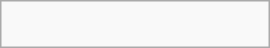<table role="presentation" class="infobox" style="width:180px;">
<tr>
<td style="text-align:center;"><br>











</td>
</tr>
</table>
